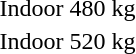<table>
<tr>
<td>Indoor 480 kg<br></td>
<td></td>
<td></td>
<td></td>
</tr>
<tr>
<td>Indoor 520 kg<br></td>
<td></td>
<td></td>
<td></td>
</tr>
</table>
